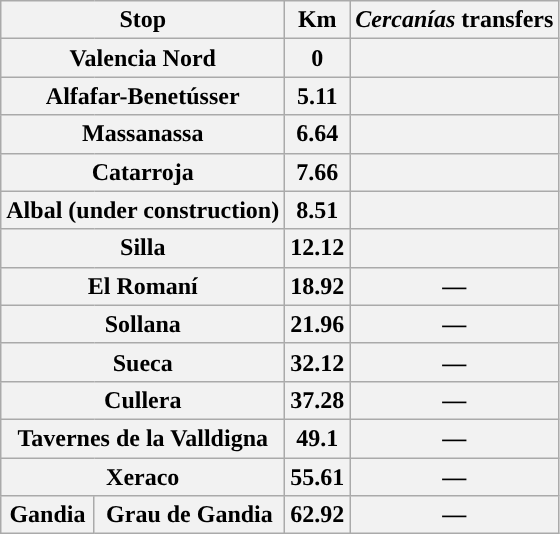<table class="wikitable">
<tr>
<th colspan="2">Stop</th>
<th align="center">Km</th>
<th align="center"><em>Cercanías</em> transfers</th>
</tr>
<tr align=center>
<th colspan="2">Valencia Nord</th>
<th>0</th>
<th></th>
</tr>
<tr align=center>
<th colspan="2">Alfafar-Benetússer</th>
<th>5.11</th>
<th></th>
</tr>
<tr align=center>
<th colspan="2">Massanassa</th>
<th>6.64</th>
<th></th>
</tr>
<tr align=center>
<th colspan="2">Catarroja</th>
<th>7.66</th>
<th></th>
</tr>
<tr align=center>
<th colspan="2">Albal (under construction)</th>
<th>8.51</th>
<th></th>
</tr>
<tr align=center>
<th colspan="2">Silla</th>
<th>12.12</th>
<th></th>
</tr>
<tr align=center>
<th colspan="2">El Romaní</th>
<th>18.92</th>
<th>—</th>
</tr>
<tr align=center>
<th colspan="2">Sollana</th>
<th>21.96</th>
<th>—</th>
</tr>
<tr align=center>
<th colspan="2">Sueca</th>
<th>32.12</th>
<th>—</th>
</tr>
<tr align=center>
<th colspan="2">Cullera</th>
<th>37.28</th>
<th>—</th>
</tr>
<tr align=center>
<th colspan="2">Tavernes de la Valldigna</th>
<th>49.1</th>
<th>—</th>
</tr>
<tr align=center>
<th colspan="2">Xeraco</th>
<th>55.61</th>
<th>—</th>
</tr>
<tr align=center>
<th>Gandia</th>
<th>Grau de Gandia</th>
<th>62.92</th>
<th>—</th>
</tr>
</table>
